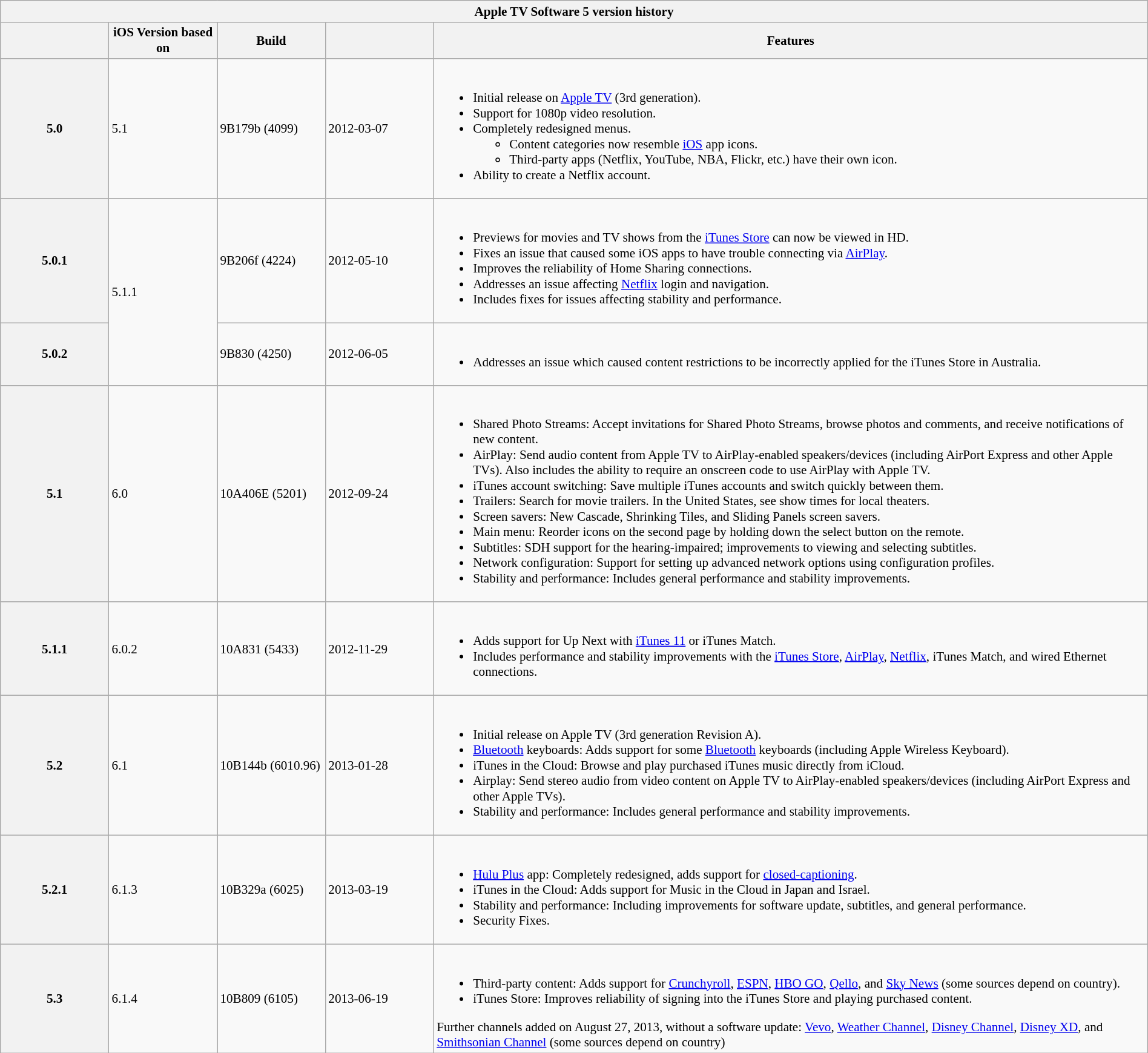<table class="wikitable mw-collapsible mw-collapsed" style="width:100%; font-size:88%;">
<tr>
<th colspan="5">Apple TV Software 5 version history</th>
</tr>
<tr>
<th style="width:8em;"></th>
<th style="width:8em;">iOS Version based on</th>
<th style="width:8em;">Build</th>
<th style="width:8em;"></th>
<th>Features</th>
</tr>
<tr>
<th>5.0</th>
<td>5.1</td>
<td>9B179b (4099)</td>
<td>2012-03-07</td>
<td><br><ul><li>Initial release on <a href='#'>Apple TV</a> (3rd generation).</li><li>Support for 1080p video resolution.</li><li>Completely redesigned menus.<ul><li>Content categories now resemble <a href='#'>iOS</a> app icons.</li><li>Third-party apps (Netflix, YouTube, NBA, Flickr, etc.) have their own icon.</li></ul></li><li>Ability to create a Netflix account.</li></ul></td>
</tr>
<tr>
<th>5.0.1</th>
<td rowspan="2">5.1.1</td>
<td>9B206f (4224)</td>
<td>2012-05-10</td>
<td><br><ul><li>Previews for movies and TV shows from the <a href='#'>iTunes Store</a> can now be viewed in HD.</li><li>Fixes an issue that caused some iOS apps to have trouble connecting via <a href='#'>AirPlay</a>.</li><li>Improves the reliability of Home Sharing connections.</li><li>Addresses an issue affecting <a href='#'>Netflix</a> login and navigation.</li><li>Includes fixes for issues affecting stability and performance.</li></ul></td>
</tr>
<tr>
<th>5.0.2</th>
<td>9B830 (4250)</td>
<td>2012-06-05</td>
<td><br><ul><li>Addresses an issue which caused content restrictions to be incorrectly applied for the iTunes Store in Australia.</li></ul></td>
</tr>
<tr>
<th>5.1</th>
<td>6.0</td>
<td>10A406E (5201)</td>
<td>2012-09-24</td>
<td><br><ul><li>Shared Photo Streams: Accept invitations for Shared Photo Streams, browse photos and comments, and receive notifications of new content.</li><li>AirPlay: Send audio content from Apple TV to AirPlay-enabled speakers/devices (including AirPort Express and other Apple TVs). Also includes the ability to require an onscreen code to use AirPlay with Apple TV.</li><li>iTunes account switching: Save multiple iTunes accounts and switch quickly between them.</li><li>Trailers: Search for movie trailers. In the United States, see show times for local theaters.</li><li>Screen savers: New Cascade, Shrinking Tiles, and Sliding Panels screen savers.</li><li>Main menu: Reorder icons on the second page by holding down the select button on the remote.</li><li>Subtitles: SDH support for the hearing-impaired; improvements to viewing and selecting subtitles.</li><li>Network configuration: Support for setting up advanced network options using configuration profiles.</li><li>Stability and performance: Includes general performance and stability improvements.</li></ul></td>
</tr>
<tr>
<th>5.1.1</th>
<td>6.0.2</td>
<td>10A831 (5433)</td>
<td>2012-11-29</td>
<td><br><ul><li>Adds support for Up Next with <a href='#'>iTunes 11</a> or iTunes Match.</li><li>Includes performance and stability improvements with the <a href='#'>iTunes Store</a>, <a href='#'>AirPlay</a>, <a href='#'>Netflix</a>, iTunes Match, and wired Ethernet connections.</li></ul></td>
</tr>
<tr>
<th>5.2</th>
<td>6.1</td>
<td>10B144b (6010.96)</td>
<td>2013-01-28</td>
<td><br><ul><li>Initial release on Apple TV (3rd generation Revision A).</li><li><a href='#'>Bluetooth</a> keyboards: Adds support for some <a href='#'>Bluetooth</a> keyboards (including Apple Wireless Keyboard).</li><li>iTunes in the Cloud: Browse and play purchased iTunes music directly from iCloud.</li><li>Airplay: Send stereo audio from video content on Apple TV to AirPlay-enabled speakers/devices (including AirPort Express and other Apple TVs).</li><li>Stability and performance: Includes general performance and stability improvements.</li></ul></td>
</tr>
<tr>
<th>5.2.1</th>
<td>6.1.3</td>
<td>10B329a (6025)</td>
<td>2013-03-19</td>
<td><br><ul><li><a href='#'>Hulu Plus</a> app: Completely redesigned, adds support for <a href='#'>closed-captioning</a>.</li><li>iTunes in the Cloud: Adds support for Music in the Cloud in Japan and Israel.</li><li>Stability and performance: Including improvements for software update, subtitles, and general performance.</li><li>Security Fixes.</li></ul></td>
</tr>
<tr>
<th>5.3</th>
<td>6.1.4</td>
<td syle="white-space: nowrap;">10B809 (6105)</td>
<td>2013-06-19</td>
<td><br><ul><li>Third-party content: Adds support for <a href='#'>Crunchyroll</a>, <a href='#'>ESPN</a>, <a href='#'>HBO GO</a>, <a href='#'>Qello</a>, and <a href='#'>Sky News</a> (some sources depend on country).</li><li>iTunes Store: Improves reliability of signing into the iTunes Store and playing purchased content.</li></ul>Further channels added on August 27, 2013, without a software update: <a href='#'>Vevo</a>, <a href='#'>Weather Channel</a>, <a href='#'>Disney Channel</a>, <a href='#'>Disney XD</a>, and <a href='#'>Smithsonian Channel</a> (some sources depend on country)</td>
</tr>
</table>
